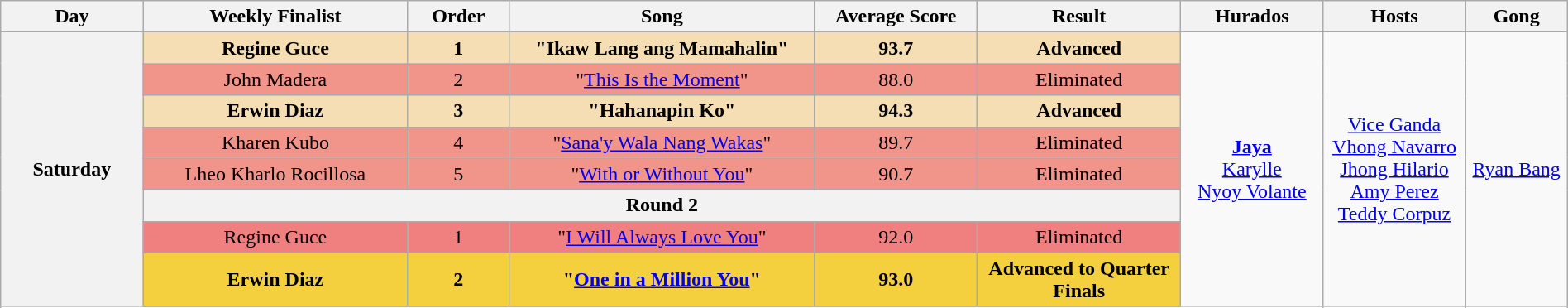<table class="wikitable mw-collapsible mw-collapsed"" style="text-align:center; width:100%">
<tr>
<th width="07%">Day</th>
<th width="13%">Weekly Finalist</th>
<th width="05%">Order</th>
<th width="15%">Song</th>
<th width="08%">Average Score</th>
<th width="10%">Result</th>
<th width="07%">Hurados</th>
<th width="07%">Hosts</th>
<th width="05%">Gong</th>
</tr>
<tr>
<th rowspan="9">Saturday<br><small></small></th>
<td style="background-color:#F5DEB3;"><strong>Regine Guce</strong></td>
<td style="background-color:#F5DEB3;"><strong>1</strong></td>
<td style="background-color:#F5DEB3;"><strong>"Ikaw Lang ang Mamahalin"</strong></td>
<td style="background-color:#F5DEB3;"><strong>93.7</strong></td>
<td style="background-color:#F5DEB3;"><strong>Advanced</strong></td>
<td rowspan="9"><strong><a href='#'>Jaya</a></strong><br> <a href='#'>Karylle</a> <br> <a href='#'>Nyoy Volante</a></td>
<td rowspan="9"><a href='#'>Vice Ganda</a><br> <a href='#'>Vhong Navarro</a><br><a href='#'>Jhong Hilario</a><br><a href='#'>Amy Perez</a><br><a href='#'>Teddy Corpuz</a></td>
<td rowspan="9"><a href='#'>Ryan Bang</a></td>
</tr>
<tr>
<td style="background-color:#F1948A;">John Madera</td>
<td style="background-color:#F1948A;">2</td>
<td style="background-color:#F1948A;">"<a href='#'>This Is the Moment</a>"</td>
<td style="background-color:#F1948A;">88.0</td>
<td style="background-color:#F1948A;">Eliminated</td>
</tr>
<tr>
<td style="background-color:#F5DEB3;"><strong>Erwin Diaz</strong></td>
<td style="background-color:#F5DEB3;"><strong>3</strong></td>
<td style="background-color:#F5DEB3;"><strong>"Hahanapin Ko"</strong></td>
<td style="background-color:#F5DEB3;"><strong>94.3</strong></td>
<td style="background-color:#F5DEB3;"><strong>Advanced</strong></td>
</tr>
<tr>
<td style="background-color:#F1948A;">Kharen Kubo</td>
<td style="background-color:#F1948A;">4</td>
<td style="background-color:#F1948A;">"<a href='#'>Sana'y Wala Nang Wakas</a>"</td>
<td style="background-color:#F1948A;">89.7</td>
<td style="background-color:#F1948A;">Eliminated</td>
</tr>
<tr>
<td style="background-color:#F1948A;">Lheo Kharlo Rocillosa</td>
<td style="background-color:#F1948A;">5</td>
<td style="background-color:#F1948A;">"<a href='#'>With or Without You</a>"</td>
<td style="background-color:#F1948A;">90.7</td>
<td style="background-color:#F1948A;">Eliminated</td>
</tr>
<tr>
<th colspan="5">Round 2</th>
</tr>
<tr>
<td style="background-color:#F08080;">Regine Guce</td>
<td style="background-color:#F08080;">1</td>
<td style="background-color:#F08080;">"<a href='#'>I Will Always Love You</a>"</td>
<td style="background-color:#F08080;">92.0</td>
<td style="background-color:#F08080;">Eliminated</td>
</tr>
<tr>
<td style="background-color:#F4D03F;"><strong>Erwin Diaz</strong></td>
<td style="background-color:#F4D03F;"><strong>2</strong></td>
<td style="background-color:#F4D03F;"><strong>"<a href='#'>One in a Million You</a>"</strong></td>
<td style="background-color:#F4D03F;"><strong>93.0</strong></td>
<td style="background-color:#F4D03F;"><strong>Advanced to Quarter Finals</strong></td>
</tr>
<tr>
</tr>
</table>
